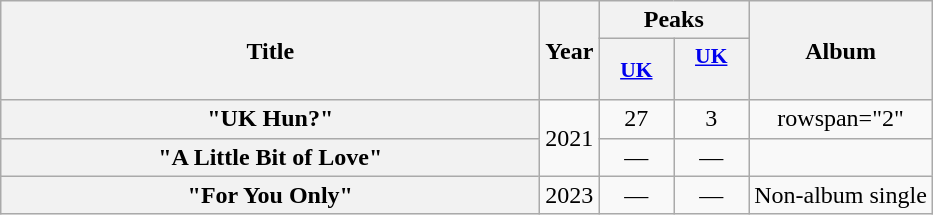<table class="wikitable plainrowheaders" style="text-align:center;">
<tr>
<th rowspan="2" scope="col" style="width:22em;">Title</th>
<th rowspan="2" scope="col" style="width:1em;">Year</th>
<th colspan="2" scope="col">Peaks</th>
<th rowspan="2" scope="col">Album</th>
</tr>
<tr>
<th scope="col" style="width:3em;font-size:90%;"><a href='#'>UK</a><br></th>
<th scope="col" style="width:3em;font-size:90%;"><a href='#'>UK<br></a><br></th>
</tr>
<tr>
<th scope="row">"UK Hun?"<br></th>
<td rowspan="2">2021</td>
<td>27</td>
<td>3</td>
<td>rowspan="2" </td>
</tr>
<tr>
<th scope="row">"A Little Bit of Love"<br></th>
<td>—</td>
<td>—</td>
</tr>
<tr>
<th scope="row">"For You Only"<br></th>
<td>2023</td>
<td>—</td>
<td>—</td>
<td>Non-album single</td>
</tr>
</table>
